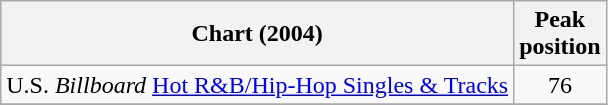<table class="wikitable sortable">
<tr>
<th>Chart (2004)</th>
<th>Peak <br>position</th>
</tr>
<tr>
<td>U.S. <em>Billboard</em> <a href='#'>Hot R&B/Hip-Hop Singles & Tracks</a></td>
<td align="center">76</td>
</tr>
<tr>
</tr>
</table>
